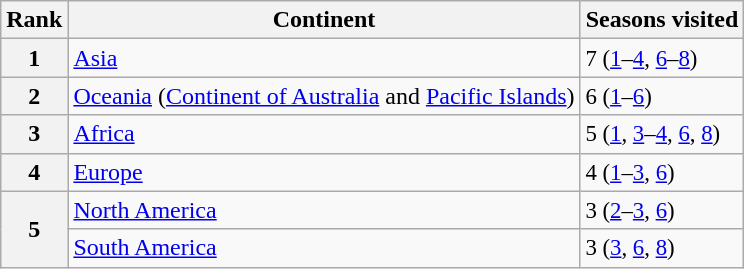<table class="wikitable">
<tr>
<th>Rank</th>
<th>Continent</th>
<th>Seasons visited</th>
</tr>
<tr>
<th style="text-align:center;">1</th>
<td> <a href='#'>Asia</a></td>
<td style="font-size:95%">7 (<a href='#'>1</a>–<a href='#'>4</a>, <a href='#'>6</a>–<a href='#'>8</a>)</td>
</tr>
<tr>
<th style="text-align:center;">2</th>
<td> <a href='#'>Oceania</a> (<a href='#'>Continent of Australia</a> and <a href='#'>Pacific Islands</a>)</td>
<td style="font-size:95%">6 (<a href='#'>1</a>–<a href='#'>6</a>)</td>
</tr>
<tr>
<th style="text-align:center;">3</th>
<td> <a href='#'>Africa</a></td>
<td style="font-size:95%">5 (<a href='#'>1</a>, <a href='#'>3</a>–<a href='#'>4</a>, <a href='#'>6</a>, <a href='#'>8</a>)</td>
</tr>
<tr>
<th style="text-align:center;">4</th>
<td> <a href='#'>Europe</a></td>
<td style="font-size:95%">4 (<a href='#'>1</a>–<a href='#'>3</a>, <a href='#'>6</a>)</td>
</tr>
<tr>
<th rowspan=2 style="text-align:center;">5</th>
<td> <a href='#'>North America</a></td>
<td style="font-size:95%">3 (<a href='#'>2</a>–<a href='#'>3</a>, <a href='#'>6</a>)</td>
</tr>
<tr>
<td> <a href='#'>South America</a></td>
<td style="font-size:95%">3 (<a href='#'>3</a>, <a href='#'>6</a>, <a href='#'>8</a>)</td>
</tr>
</table>
